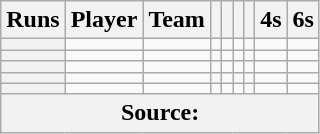<table class="wikitable sortable" style="text-align:left">
<tr>
<th class="unsortable">Runs</th>
<th>Player</th>
<th>Team</th>
<th></th>
<th></th>
<th></th>
<th></th>
<th>4s</th>
<th>6s</th>
</tr>
<tr>
<th></th>
<td></td>
<td></td>
<td></td>
<td></td>
<td></td>
<td></td>
<td></td>
<td></td>
</tr>
<tr>
<th></th>
<td></td>
<td></td>
<td></td>
<td></td>
<td></td>
<td></td>
<td></td>
<td></td>
</tr>
<tr>
<th></th>
<td></td>
<td></td>
<td></td>
<td></td>
<td></td>
<td></td>
<td></td>
<td></td>
</tr>
<tr>
<th></th>
<td></td>
<td></td>
<td></td>
<td></td>
<td></td>
<td></td>
<td></td>
<td></td>
</tr>
<tr>
<th></th>
<td></td>
<td></td>
<td></td>
<td></td>
<td></td>
<td></td>
<td></td>
<td></td>
</tr>
<tr>
<th colspan="9"><strong>Source:</strong></th>
</tr>
</table>
